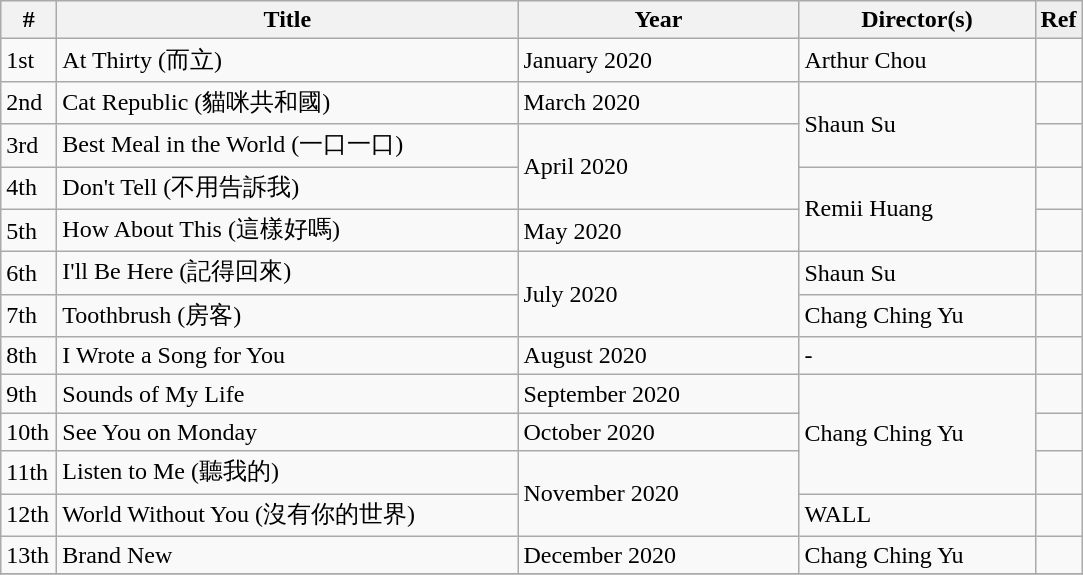<table class="wikitable">
<tr bgcolor="#EEEEEE" style="font-weight:bold;">
<th width="30px">#</th>
<th width="300px">Title</th>
<th width="180px">Year</th>
<th width="150px">Director(s)</th>
<td>Ref</td>
</tr>
<tr>
<td>1st</td>
<td>At Thirty (而立)</td>
<td>January 2020</td>
<td>Arthur Chou</td>
<td></td>
</tr>
<tr>
<td>2nd</td>
<td>Cat Republic (貓咪共和國)</td>
<td>March 2020</td>
<td rowspan="2">Shaun Su</td>
<td></td>
</tr>
<tr>
<td>3rd</td>
<td>Best Meal in the World (一口一口)</td>
<td rowspan="2">April 2020</td>
<td></td>
</tr>
<tr>
<td>4th</td>
<td>Don't Tell (不用告訴我)</td>
<td rowspan="2">Remii Huang</td>
<td></td>
</tr>
<tr>
<td>5th</td>
<td>How About This (這樣好嗎)</td>
<td>May 2020</td>
<td></td>
</tr>
<tr>
<td>6th</td>
<td>I'll Be Here (記得回來)</td>
<td rowspan="2">July 2020</td>
<td>Shaun Su</td>
<td></td>
</tr>
<tr>
<td>7th</td>
<td>Toothbrush (房客)</td>
<td>Chang Ching Yu</td>
<td></td>
</tr>
<tr>
<td>8th</td>
<td>I Wrote a Song for You</td>
<td>August 2020</td>
<td>-</td>
<td></td>
</tr>
<tr>
<td>9th</td>
<td>Sounds of My Life</td>
<td>September 2020</td>
<td rowspan="3">Chang Ching Yu</td>
<td></td>
</tr>
<tr>
<td>10th</td>
<td>See You on Monday</td>
<td>October 2020</td>
<td></td>
</tr>
<tr>
<td>11th</td>
<td>Listen to Me (聽我的)</td>
<td rowspan="2">November 2020</td>
<td></td>
</tr>
<tr>
<td>12th</td>
<td>World Without You (沒有你的世界)</td>
<td>WALL</td>
<td></td>
</tr>
<tr>
<td>13th</td>
<td>Brand New</td>
<td>December 2020</td>
<td>Chang Ching Yu</td>
<td></td>
</tr>
<tr>
</tr>
</table>
